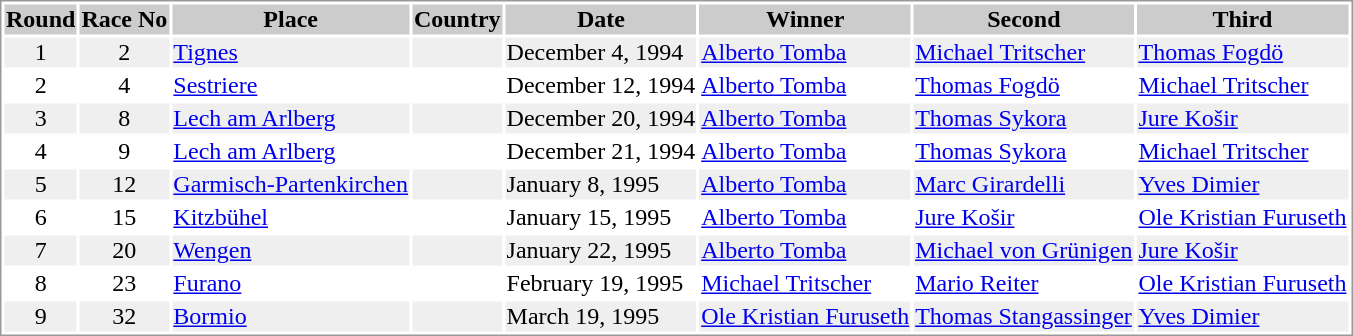<table border="0" style="border: 1px solid #999; background-color:#FFFFFF; text-align:center">
<tr align="center" bgcolor="#CCCCCC">
<th>Round</th>
<th>Race No</th>
<th>Place</th>
<th>Country</th>
<th>Date</th>
<th>Winner</th>
<th>Second</th>
<th>Third</th>
</tr>
<tr bgcolor="#EFEFEF">
<td>1</td>
<td>2</td>
<td align="left"><a href='#'>Tignes</a></td>
<td align="left"></td>
<td align="left">December 4, 1994</td>
<td align="left"> <a href='#'>Alberto Tomba</a></td>
<td align="left"> <a href='#'>Michael Tritscher</a></td>
<td align="left"> <a href='#'>Thomas Fogdö</a></td>
</tr>
<tr>
<td>2</td>
<td>4</td>
<td align="left"><a href='#'>Sestriere</a></td>
<td align="left"></td>
<td align="left">December 12, 1994</td>
<td align="left"> <a href='#'>Alberto Tomba</a></td>
<td align="left"> <a href='#'>Thomas Fogdö</a></td>
<td align="left"> <a href='#'>Michael Tritscher</a></td>
</tr>
<tr bgcolor="#EFEFEF">
<td>3</td>
<td>8</td>
<td align="left"><a href='#'>Lech am Arlberg</a></td>
<td align="left"></td>
<td align="left">December 20, 1994</td>
<td align="left"> <a href='#'>Alberto Tomba</a></td>
<td align="left"> <a href='#'>Thomas Sykora</a></td>
<td align="left"> <a href='#'>Jure Košir</a></td>
</tr>
<tr>
<td>4</td>
<td>9</td>
<td align="left"><a href='#'>Lech am Arlberg</a></td>
<td align="left"></td>
<td align="left">December 21, 1994</td>
<td align="left"> <a href='#'>Alberto Tomba</a></td>
<td align="left"> <a href='#'>Thomas Sykora</a></td>
<td align="left"> <a href='#'>Michael Tritscher</a></td>
</tr>
<tr bgcolor="#EFEFEF">
<td>5</td>
<td>12</td>
<td align="left"><a href='#'>Garmisch-Partenkirchen</a></td>
<td align="left"></td>
<td align="left">January 8, 1995</td>
<td align="left"> <a href='#'>Alberto Tomba</a></td>
<td align="left"> <a href='#'>Marc Girardelli</a></td>
<td align="left"> <a href='#'>Yves Dimier</a></td>
</tr>
<tr>
<td>6</td>
<td>15</td>
<td align="left"><a href='#'>Kitzbühel</a></td>
<td align="left"></td>
<td align="left">January 15, 1995</td>
<td align="left"> <a href='#'>Alberto Tomba</a></td>
<td align="left"> <a href='#'>Jure Košir</a></td>
<td align="left"> <a href='#'>Ole Kristian Furuseth</a></td>
</tr>
<tr bgcolor="#EFEFEF">
<td>7</td>
<td>20</td>
<td align="left"><a href='#'>Wengen</a></td>
<td align="left"></td>
<td align="left">January 22, 1995</td>
<td align="left"> <a href='#'>Alberto Tomba</a></td>
<td align="left"> <a href='#'>Michael von Grünigen</a></td>
<td align="left"> <a href='#'>Jure Košir</a></td>
</tr>
<tr>
<td>8</td>
<td>23</td>
<td align="left"><a href='#'>Furano</a></td>
<td align="left"></td>
<td align="left">February 19, 1995</td>
<td align="left"> <a href='#'>Michael Tritscher</a></td>
<td align="left"> <a href='#'>Mario Reiter</a></td>
<td align="left"> <a href='#'>Ole Kristian Furuseth</a></td>
</tr>
<tr bgcolor="#EFEFEF">
<td>9</td>
<td>32</td>
<td align="left"><a href='#'>Bormio</a></td>
<td align="left"></td>
<td align="left">March 19, 1995</td>
<td align="left"> <a href='#'>Ole Kristian Furuseth</a></td>
<td align="left"> <a href='#'>Thomas Stangassinger</a></td>
<td align="left"> <a href='#'>Yves Dimier</a></td>
</tr>
</table>
